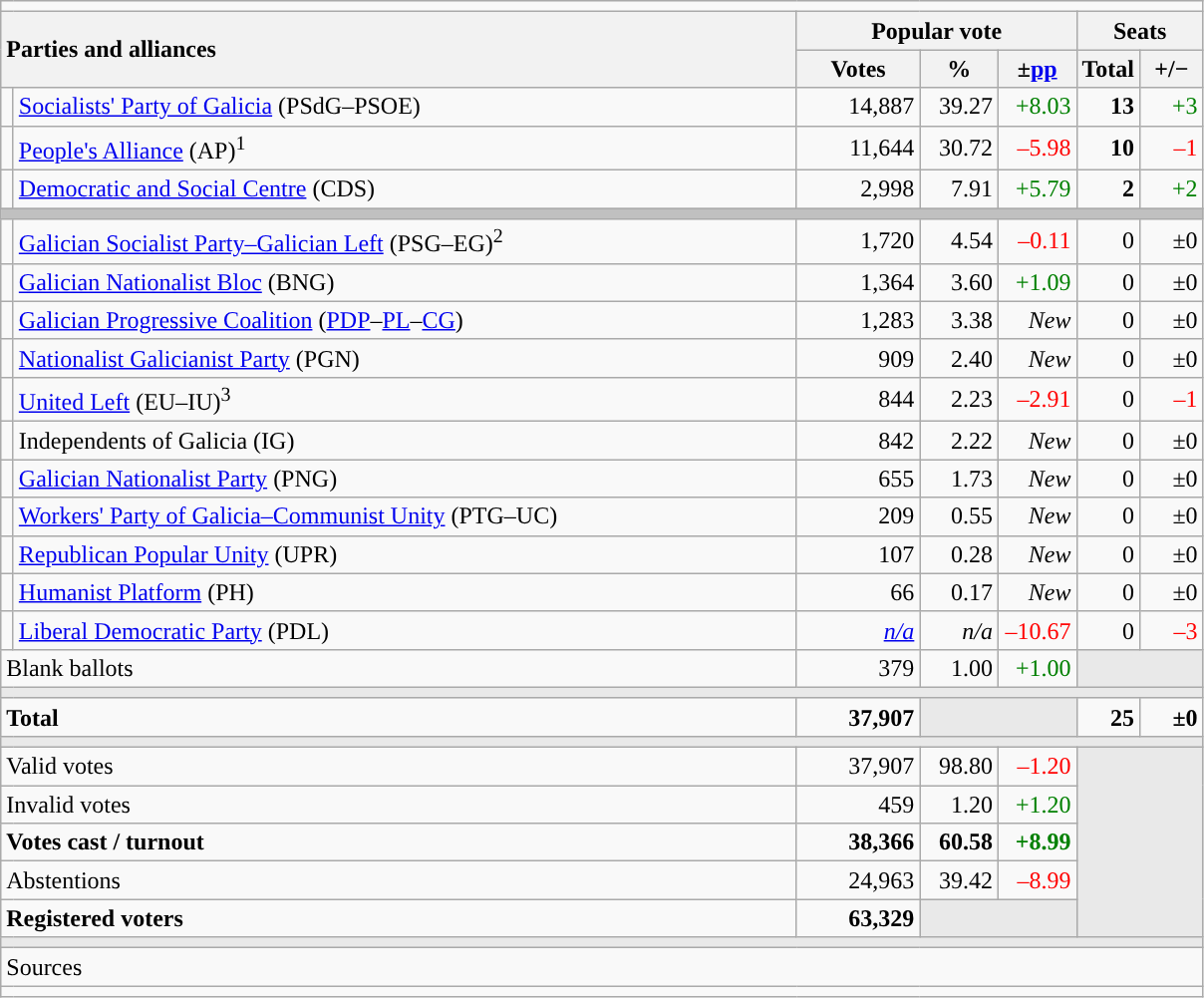<table class="wikitable" style="text-align:right;">
<tr>
<td colspan="7"></td>
</tr>
<tr>
<th style="text-align:left;" rowspan="2" colspan="2" width="525">Parties and alliances</th>
<th colspan="3">Popular vote</th>
<th colspan="2">Seats</th>
</tr>
<tr>
<th width="75">Votes</th>
<th width="45">%</th>
<th width="45">±<a href='#'>pp</a></th>
<th width="35">Total</th>
<th width="35">+/−</th>
</tr>
<tr>
<td width="1" style="color:inherit;background:"></td>
<td align="left"><a href='#'>Socialists' Party of Galicia</a> (PSdG–PSOE)</td>
<td>14,887</td>
<td>39.27</td>
<td style="color:green;">+8.03</td>
<td><strong>13</strong></td>
<td style="color:green;">+3</td>
</tr>
<tr>
<td style="color:inherit;background:"></td>
<td align="left"><a href='#'>People's Alliance</a> (AP)<sup>1</sup></td>
<td>11,644</td>
<td>30.72</td>
<td style="color:red;">–5.98</td>
<td><strong>10</strong></td>
<td style="color:red;">–1</td>
</tr>
<tr>
<td style="color:inherit;background:"></td>
<td align="left"><a href='#'>Democratic and Social Centre</a> (CDS)</td>
<td>2,998</td>
<td>7.91</td>
<td style="color:green;">+5.79</td>
<td><strong>2</strong></td>
<td style="color:green;">+2</td>
</tr>
<tr>
<td colspan="7" style="color:inherit;background:#C0C0C0"></td>
</tr>
<tr>
<td style="color:inherit;background:"></td>
<td align="left"><a href='#'>Galician Socialist Party–Galician Left</a> (PSG–EG)<sup>2</sup></td>
<td>1,720</td>
<td>4.54</td>
<td style="color:red;">–0.11</td>
<td>0</td>
<td>±0</td>
</tr>
<tr>
<td style="color:inherit;background:"></td>
<td align="left"><a href='#'>Galician Nationalist Bloc</a> (BNG)</td>
<td>1,364</td>
<td>3.60</td>
<td style="color:green;">+1.09</td>
<td>0</td>
<td>±0</td>
</tr>
<tr>
<td style="color:inherit;background:"></td>
<td align="left"><a href='#'>Galician Progressive Coalition</a> (<a href='#'>PDP</a>–<a href='#'>PL</a>–<a href='#'>CG</a>)</td>
<td>1,283</td>
<td>3.38</td>
<td><em>New</em></td>
<td>0</td>
<td>±0</td>
</tr>
<tr>
<td style="color:inherit;background:"></td>
<td align="left"><a href='#'>Nationalist Galicianist Party</a> (PGN)</td>
<td>909</td>
<td>2.40</td>
<td><em>New</em></td>
<td>0</td>
<td>±0</td>
</tr>
<tr>
<td style="color:inherit;background:"></td>
<td align="left"><a href='#'>United Left</a> (EU–IU)<sup>3</sup></td>
<td>844</td>
<td>2.23</td>
<td style="color:red;">–2.91</td>
<td>0</td>
<td style="color:red;">–1</td>
</tr>
<tr>
<td style="color:inherit;background:"></td>
<td align="left">Independents of Galicia (IG)</td>
<td>842</td>
<td>2.22</td>
<td><em>New</em></td>
<td>0</td>
<td>±0</td>
</tr>
<tr>
<td style="color:inherit;background:"></td>
<td align="left"><a href='#'>Galician Nationalist Party</a> (PNG)</td>
<td>655</td>
<td>1.73</td>
<td><em>New</em></td>
<td>0</td>
<td>±0</td>
</tr>
<tr>
<td style="color:inherit;background:"></td>
<td align="left"><a href='#'>Workers' Party of Galicia–Communist Unity</a> (PTG–UC)</td>
<td>209</td>
<td>0.55</td>
<td><em>New</em></td>
<td>0</td>
<td>±0</td>
</tr>
<tr>
<td style="color:inherit;background:"></td>
<td align="left"><a href='#'>Republican Popular Unity</a> (UPR)</td>
<td>107</td>
<td>0.28</td>
<td><em>New</em></td>
<td>0</td>
<td>±0</td>
</tr>
<tr>
<td style="color:inherit;background:"></td>
<td align="left"><a href='#'>Humanist Platform</a> (PH)</td>
<td>66</td>
<td>0.17</td>
<td><em>New</em></td>
<td>0</td>
<td>±0</td>
</tr>
<tr>
<td style="color:inherit;background:"></td>
<td align="left"><a href='#'>Liberal Democratic Party</a> (PDL)</td>
<td><em><a href='#'>n/a</a></em></td>
<td><em>n/a</em></td>
<td style="color:red;">–10.67</td>
<td>0</td>
<td style="color:red;">–3</td>
</tr>
<tr>
<td align="left" colspan="2">Blank ballots</td>
<td>379</td>
<td>1.00</td>
<td style="color:green;">+1.00</td>
<td style="color:inherit;background:#E9E9E9" colspan="2"></td>
</tr>
<tr>
<td colspan="7" style="color:inherit;background:#E9E9E9"></td>
</tr>
<tr style="font-weight:bold;">
<td align="left" colspan="2">Total</td>
<td>37,907</td>
<td bgcolor="#E9E9E9" colspan="2"></td>
<td>25</td>
<td>±0</td>
</tr>
<tr>
<td colspan="7" style="color:inherit;background:#E9E9E9"></td>
</tr>
<tr>
<td align="left" colspan="2">Valid votes</td>
<td>37,907</td>
<td>98.80</td>
<td style="color:red;">–1.20</td>
<td bgcolor="#E9E9E9" colspan="2" rowspan="5"></td>
</tr>
<tr>
<td align="left" colspan="2">Invalid votes</td>
<td>459</td>
<td>1.20</td>
<td style="color:green;">+1.20</td>
</tr>
<tr style="font-weight:bold;">
<td align="left" colspan="2">Votes cast / turnout</td>
<td>38,366</td>
<td>60.58</td>
<td style="color:green;">+8.99</td>
</tr>
<tr>
<td align="left" colspan="2">Abstentions</td>
<td>24,963</td>
<td>39.42</td>
<td style="color:red;">–8.99</td>
</tr>
<tr style="font-weight:bold;">
<td align="left" colspan="2">Registered voters</td>
<td>63,329</td>
<td bgcolor="#E9E9E9" colspan="2"></td>
</tr>
<tr>
<td colspan="7" style="color:inherit;background:#E9E9E9"></td>
</tr>
<tr>
<td align="left" colspan="7">Sources</td>
</tr>
<tr>
<td colspan="7" style="text-align:left; max-width:790px;"></td>
</tr>
</table>
